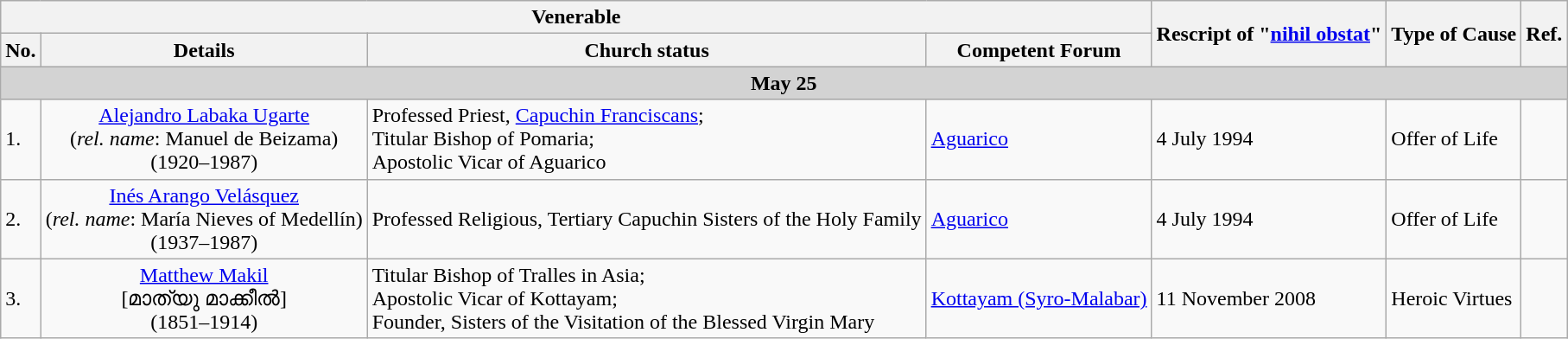<table class="wikitable">
<tr>
<th colspan=4>Venerable</th>
<th rowspan=2>Rescript of "<a href='#'>nihil obstat</a>"</th>
<th rowspan="2">Type of Cause</th>
<th rowspan=2>Ref.</th>
</tr>
<tr>
<th>No.</th>
<th>Details</th>
<th>Church status</th>
<th>Competent Forum</th>
</tr>
<tr id="May 25">
<td colspan="7" align=center style="background:lightgray;white-space:nowrap"><strong>May 25</strong></td>
</tr>
<tr>
<td>1.</td>
<td align="center"><a href='#'>Alejandro Labaka Ugarte</a><br>(<em>rel. name</em>: Manuel de Beizama)<br>(1920–1987)</td>
<td>Professed Priest, <a href='#'>Capuchin Franciscans</a>;<br>Titular Bishop of Pomaria;<br>Apostolic Vicar of Aguarico</td>
<td><a href='#'>Aguarico</a></td>
<td>4 July 1994</td>
<td>Offer of Life</td>
<td></td>
</tr>
<tr>
<td>2.</td>
<td align="center"><a href='#'>Inés Arango Velásquez</a><br>(<em>rel. name</em>: María Nieves of Medellín)<br>(1937–1987)</td>
<td>Professed Religious, Tertiary Capuchin Sisters of the Holy Family</td>
<td><a href='#'>Aguarico</a></td>
<td>4 July 1994</td>
<td>Offer of Life</td>
<td></td>
</tr>
<tr>
<td>3.</td>
<td align="center"><a href='#'>Matthew Makil</a><br>[മാത്യു മാക്കീൽ]<br>(1851–1914)</td>
<td>Titular Bishop of Tralles in Asia;<br>Apostolic Vicar of Kottayam;<br>Founder, Sisters of the Visitation of the Blessed Virgin Mary</td>
<td><a href='#'>Kottayam (Syro-Malabar)</a></td>
<td>11 November 2008</td>
<td>Heroic Virtues</td>
<td></td>
</tr>
</table>
